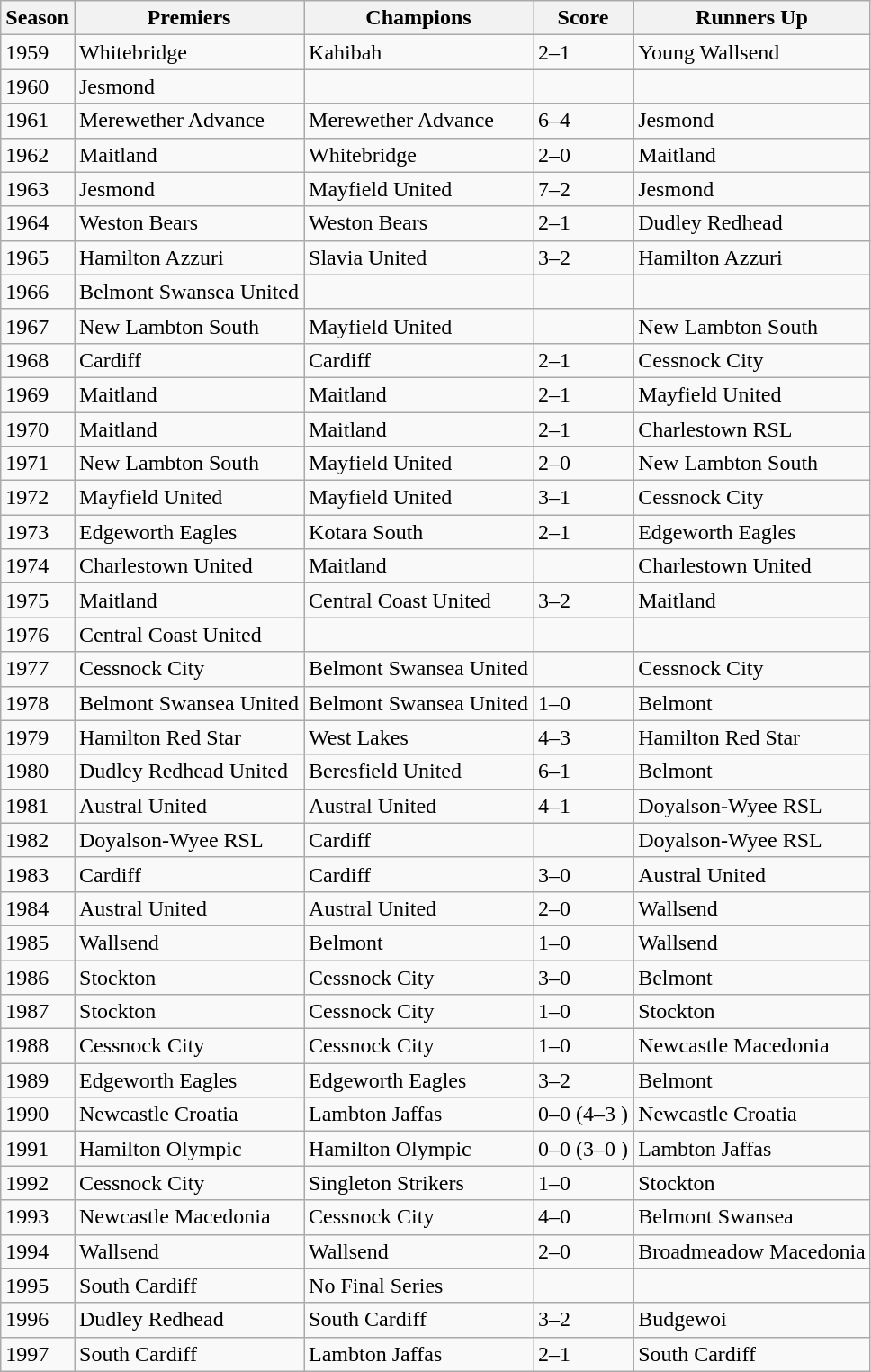<table class="wikitable">
<tr>
<th>Season</th>
<th>Premiers</th>
<th>Champions</th>
<th>Score</th>
<th>Runners Up</th>
</tr>
<tr>
<td>1959</td>
<td>Whitebridge</td>
<td>Kahibah</td>
<td>2–1</td>
<td>Young Wallsend</td>
</tr>
<tr>
<td>1960</td>
<td>Jesmond</td>
<td></td>
<td></td>
<td></td>
</tr>
<tr>
<td>1961</td>
<td>Merewether Advance</td>
<td>Merewether Advance</td>
<td>6–4</td>
<td>Jesmond</td>
</tr>
<tr>
<td>1962</td>
<td>Maitland</td>
<td>Whitebridge</td>
<td>2–0 </td>
<td>Maitland</td>
</tr>
<tr>
<td>1963</td>
<td>Jesmond</td>
<td>Mayfield United</td>
<td>7–2</td>
<td>Jesmond</td>
</tr>
<tr>
<td>1964</td>
<td>Weston Bears</td>
<td>Weston Bears</td>
<td>2–1</td>
<td>Dudley Redhead</td>
</tr>
<tr>
<td>1965</td>
<td>Hamilton Azzuri</td>
<td>Slavia United</td>
<td>3–2</td>
<td>Hamilton Azzuri</td>
</tr>
<tr>
<td>1966</td>
<td>Belmont Swansea United</td>
<td></td>
<td></td>
<td></td>
</tr>
<tr>
<td>1967</td>
<td>New Lambton South</td>
<td>Mayfield United</td>
<td></td>
<td>New Lambton South</td>
</tr>
<tr>
<td>1968</td>
<td>Cardiff</td>
<td>Cardiff</td>
<td>2–1</td>
<td>Cessnock City</td>
</tr>
<tr>
<td>1969</td>
<td>Maitland</td>
<td>Maitland</td>
<td>2–1</td>
<td>Mayfield United</td>
</tr>
<tr>
<td>1970</td>
<td>Maitland</td>
<td>Maitland</td>
<td>2–1</td>
<td>Charlestown RSL</td>
</tr>
<tr>
<td>1971</td>
<td>New Lambton South</td>
<td>Mayfield United</td>
<td>2–0</td>
<td>New Lambton South</td>
</tr>
<tr>
<td>1972</td>
<td>Mayfield United</td>
<td>Mayfield United</td>
<td>3–1</td>
<td>Cessnock City</td>
</tr>
<tr>
<td>1973</td>
<td>Edgeworth Eagles</td>
<td>Kotara South</td>
<td>2–1</td>
<td>Edgeworth Eagles</td>
</tr>
<tr>
<td>1974</td>
<td>Charlestown United</td>
<td>Maitland</td>
<td></td>
<td>Charlestown United</td>
</tr>
<tr>
<td>1975</td>
<td>Maitland</td>
<td>Central Coast United</td>
<td>3–2</td>
<td>Maitland</td>
</tr>
<tr>
<td>1976</td>
<td>Central Coast United</td>
<td></td>
<td></td>
<td></td>
</tr>
<tr>
<td>1977</td>
<td>Cessnock City</td>
<td>Belmont Swansea United</td>
<td></td>
<td>Cessnock City</td>
</tr>
<tr>
<td>1978</td>
<td>Belmont Swansea  United</td>
<td>Belmont Swansea United</td>
<td>1–0</td>
<td>Belmont</td>
</tr>
<tr>
<td>1979</td>
<td>Hamilton Red Star</td>
<td>West Lakes</td>
<td>4–3</td>
<td>Hamilton Red Star</td>
</tr>
<tr>
<td>1980</td>
<td>Dudley Redhead United</td>
<td>Beresfield United</td>
<td>6–1</td>
<td>Belmont</td>
</tr>
<tr>
<td>1981</td>
<td>Austral United</td>
<td>Austral United</td>
<td>4–1</td>
<td>Doyalson-Wyee RSL</td>
</tr>
<tr>
<td>1982</td>
<td>Doyalson-Wyee RSL</td>
<td>Cardiff</td>
<td></td>
<td>Doyalson-Wyee RSL</td>
</tr>
<tr>
<td>1983</td>
<td>Cardiff</td>
<td>Cardiff</td>
<td>3–0</td>
<td>Austral United</td>
</tr>
<tr>
<td>1984</td>
<td>Austral United</td>
<td>Austral United</td>
<td>2–0</td>
<td>Wallsend</td>
</tr>
<tr>
<td>1985</td>
<td>Wallsend</td>
<td>Belmont</td>
<td>1–0</td>
<td>Wallsend</td>
</tr>
<tr>
<td>1986</td>
<td>Stockton</td>
<td>Cessnock City</td>
<td>3–0</td>
<td>Belmont</td>
</tr>
<tr>
<td>1987</td>
<td>Stockton</td>
<td>Cessnock City</td>
<td>1–0</td>
<td>Stockton</td>
</tr>
<tr>
<td>1988</td>
<td>Cessnock City</td>
<td>Cessnock City</td>
<td>1–0</td>
<td>Newcastle Macedonia</td>
</tr>
<tr>
<td>1989</td>
<td>Edgeworth Eagles</td>
<td>Edgeworth Eagles</td>
<td>3–2</td>
<td>Belmont</td>
</tr>
<tr>
<td>1990</td>
<td>Newcastle Croatia</td>
<td>Lambton Jaffas</td>
<td>0–0 (4–3 )</td>
<td>Newcastle Croatia</td>
</tr>
<tr>
<td>1991</td>
<td>Hamilton Olympic</td>
<td>Hamilton Olympic</td>
<td>0–0 (3–0 )</td>
<td>Lambton Jaffas</td>
</tr>
<tr>
<td>1992</td>
<td>Cessnock City</td>
<td>Singleton Strikers</td>
<td>1–0</td>
<td>Stockton</td>
</tr>
<tr>
<td>1993</td>
<td>Newcastle Macedonia</td>
<td>Cessnock City</td>
<td>4–0</td>
<td>Belmont Swansea</td>
</tr>
<tr>
<td>1994</td>
<td>Wallsend</td>
<td>Wallsend</td>
<td>2–0</td>
<td>Broadmeadow Macedonia</td>
</tr>
<tr>
<td>1995</td>
<td>South Cardiff</td>
<td>No Final Series</td>
<td></td>
<td></td>
</tr>
<tr>
<td>1996</td>
<td>Dudley Redhead</td>
<td>South Cardiff</td>
<td>3–2</td>
<td>Budgewoi</td>
</tr>
<tr>
<td>1997</td>
<td>South Cardiff</td>
<td>Lambton Jaffas</td>
<td>2–1</td>
<td>South Cardiff</td>
</tr>
</table>
